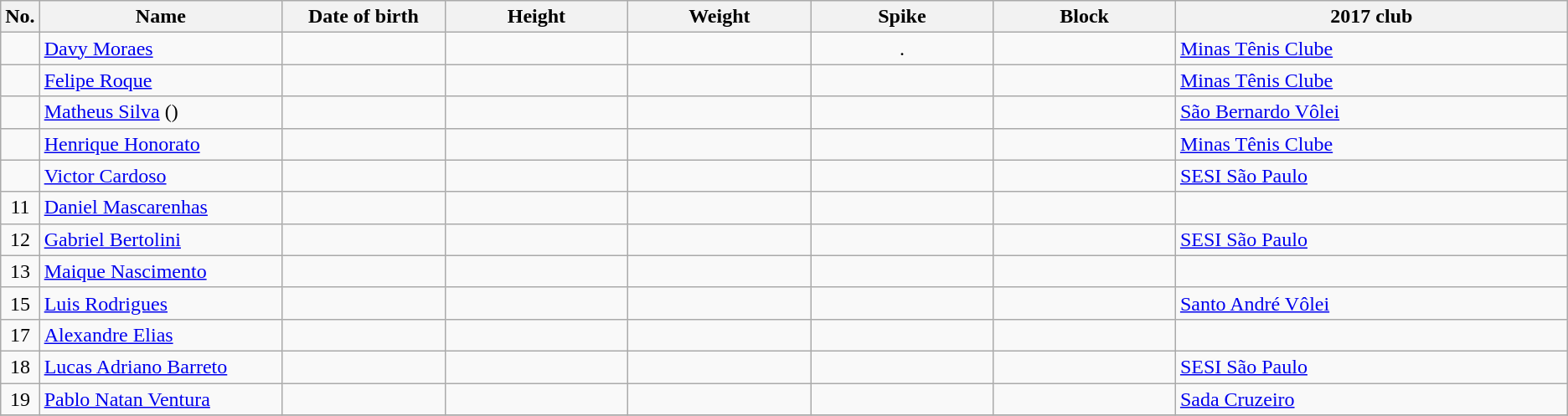<table class="wikitable sortable" style="font-size:100%; text-align:center;">
<tr>
<th>No.</th>
<th style="width:12em">Name</th>
<th style="width:8em">Date of birth</th>
<th style="width:9em">Height</th>
<th style="width:9em">Weight</th>
<th style="width:9em">Spike</th>
<th style="width:9em">Block</th>
<th style="width:20em">2017 club</th>
</tr>
<tr>
<td></td>
<td align=left><a href='#'>Davy Moraes</a></td>
<td align=right></td>
<td></td>
<td></td>
<td>.</td>
<td></td>
<td align=left> <a href='#'>Minas Tênis Clube</a></td>
</tr>
<tr>
<td></td>
<td align=left><a href='#'>Felipe Roque</a></td>
<td align=right></td>
<td></td>
<td></td>
<td></td>
<td></td>
<td align=left> <a href='#'>Minas Tênis Clube</a></td>
</tr>
<tr>
<td></td>
<td align=left><a href='#'>Matheus Silva</a> ()</td>
<td align=right></td>
<td></td>
<td></td>
<td></td>
<td></td>
<td align=left> <a href='#'>São Bernardo Vôlei</a></td>
</tr>
<tr>
<td></td>
<td align=left><a href='#'>Henrique Honorato</a></td>
<td align=right></td>
<td></td>
<td></td>
<td></td>
<td></td>
<td align=left> <a href='#'>Minas Tênis Clube</a></td>
</tr>
<tr>
<td></td>
<td align=left><a href='#'>Victor Cardoso</a></td>
<td align=right></td>
<td></td>
<td></td>
<td></td>
<td></td>
<td align=left> <a href='#'>SESI São Paulo</a></td>
</tr>
<tr>
<td>11</td>
<td align=left><a href='#'>Daniel Mascarenhas</a></td>
<td align=right></td>
<td></td>
<td></td>
<td></td>
<td></td>
<td align=left></td>
</tr>
<tr>
<td>12</td>
<td align=left><a href='#'>Gabriel Bertolini</a></td>
<td align=right></td>
<td></td>
<td></td>
<td></td>
<td></td>
<td align=left> <a href='#'>SESI São Paulo</a></td>
</tr>
<tr>
<td>13</td>
<td align=left><a href='#'>Maique Nascimento</a></td>
<td align=right></td>
<td></td>
<td></td>
<td></td>
<td></td>
<td align=left></td>
</tr>
<tr>
<td>15</td>
<td align=left><a href='#'>Luis Rodrigues</a></td>
<td align=right></td>
<td></td>
<td></td>
<td></td>
<td></td>
<td align=left> <a href='#'>Santo André Vôlei</a></td>
</tr>
<tr>
<td>17</td>
<td align=left><a href='#'>Alexandre Elias</a></td>
<td align=right></td>
<td></td>
<td></td>
<td></td>
<td></td>
<td align=left></td>
</tr>
<tr>
<td>18</td>
<td align=left><a href='#'>Lucas Adriano Barreto</a></td>
<td align=right></td>
<td></td>
<td></td>
<td></td>
<td></td>
<td align=left> <a href='#'>SESI São Paulo</a></td>
</tr>
<tr>
<td>19</td>
<td align=left><a href='#'>Pablo Natan Ventura</a></td>
<td align=right></td>
<td></td>
<td></td>
<td></td>
<td></td>
<td align=left> <a href='#'>Sada Cruzeiro</a></td>
</tr>
<tr>
</tr>
</table>
